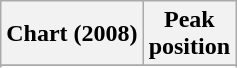<table class="wikitable sortable plainrowheaders" style="text-align:center">
<tr>
<th scope="col">Chart (2008)</th>
<th scope="col">Peak<br> position</th>
</tr>
<tr>
</tr>
<tr>
</tr>
</table>
